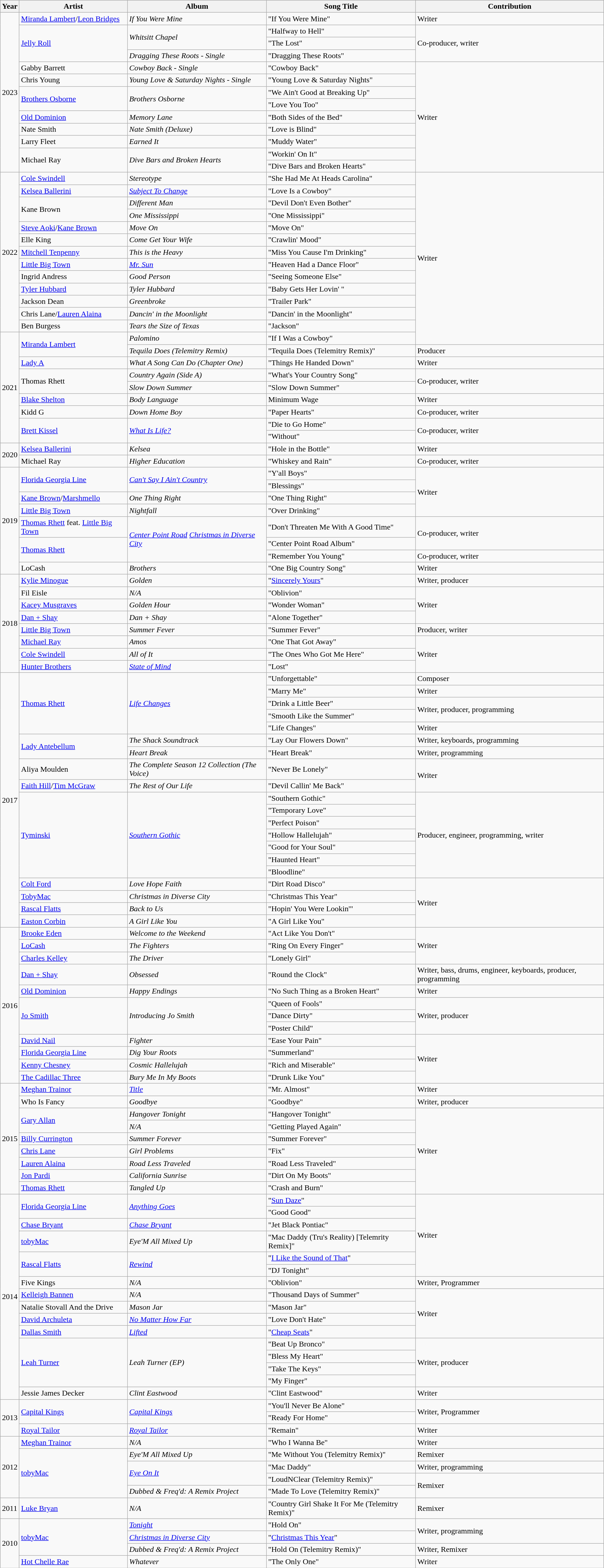<table class="wikitable">
<tr>
<th>Year</th>
<th>Artist</th>
<th>Album</th>
<th>Song Title</th>
<th>Contribution</th>
</tr>
<tr>
<td rowspan="13">2023</td>
<td><a href='#'>Miranda Lambert</a>/<a href='#'>Leon Bridges</a></td>
<td><em>If You Were Mine</em></td>
<td>"If You Were Mine"</td>
<td>Writer</td>
</tr>
<tr>
<td rowspan="3"><a href='#'>Jelly Roll</a></td>
<td rowspan="2"><em>Whitsitt Chapel</em></td>
<td>"Halfway to Hell"</td>
<td rowspan="3">Co-producer, writer</td>
</tr>
<tr>
<td>"The Lost"</td>
</tr>
<tr>
<td><em>Dragging These Roots - Single</em></td>
<td>"Dragging These Roots"</td>
</tr>
<tr>
<td>Gabby Barrett</td>
<td><em>Cowboy Back - Single</em></td>
<td>"Cowboy Back"</td>
<td rowspan="9">Writer</td>
</tr>
<tr>
<td>Chris Young</td>
<td><em>Young Love & Saturday Nights - Single</em></td>
<td>"Young Love & Saturday Nights"</td>
</tr>
<tr>
<td rowspan="2"><a href='#'>Brothers Osborne</a></td>
<td rowspan="2"><em>Brothers Osborne</em></td>
<td>"We Ain't Good at Breaking Up"</td>
</tr>
<tr>
<td>"Love You Too"</td>
</tr>
<tr>
<td><a href='#'>Old Dominion</a></td>
<td><em>Memory Lane</em></td>
<td>"Both Sides of the Bed"</td>
</tr>
<tr>
<td>Nate Smith</td>
<td><em>Nate Smith (Deluxe)</em></td>
<td>"Love is Blind"</td>
</tr>
<tr>
<td>Larry Fleet</td>
<td><em>Earned It</em></td>
<td>"Muddy Water"</td>
</tr>
<tr>
<td rowspan="2">Michael Ray</td>
<td rowspan="2"><em>Dive Bars and Broken Hearts</em></td>
<td>"Workin' On It"</td>
</tr>
<tr>
<td>"Dive Bars and Broken Hearts"</td>
</tr>
<tr>
<td rowspan="13">2022</td>
<td><a href='#'>Cole Swindell</a></td>
<td><em>Stereotype</em></td>
<td>"She Had Me At Heads Carolina"</td>
<td rowspan="14">Writer</td>
</tr>
<tr>
<td><a href='#'>Kelsea Ballerini</a></td>
<td><em><a href='#'>Subject To Change</a></em></td>
<td>"Love Is a Cowboy"</td>
</tr>
<tr>
<td rowspan="2">Kane Brown</td>
<td><em>Different Man</em></td>
<td>"Devil Don't Even Bother"</td>
</tr>
<tr>
<td><em>One Mississippi</em></td>
<td>"One Mississippi"</td>
</tr>
<tr>
<td><a href='#'>Steve Aoki</a>/<a href='#'>Kane Brown</a></td>
<td><em>Move On</em></td>
<td>"Move On"</td>
</tr>
<tr>
<td>Elle King</td>
<td><em>Come Get Your Wife</em></td>
<td>"Crawlin' Mood"</td>
</tr>
<tr>
<td><a href='#'>Mitchell Tenpenny</a></td>
<td><em>This is the Heavy</em></td>
<td>"Miss You Cause I'm Drinking"</td>
</tr>
<tr>
<td><a href='#'>Little Big Town</a></td>
<td><em><a href='#'>Mr. Sun</a></em></td>
<td>"Heaven Had a Dance Floor"</td>
</tr>
<tr>
<td>Ingrid Andress</td>
<td><em>Good Person</em></td>
<td>"Seeing Someone Else"</td>
</tr>
<tr>
<td><a href='#'>Tyler Hubbard</a></td>
<td><em>Tyler Hubbard</em></td>
<td>"Baby Gets Her Lovin' "</td>
</tr>
<tr>
<td>Jackson Dean</td>
<td><em>Greenbroke</em></td>
<td>"Trailer Park"</td>
</tr>
<tr>
<td>Chris Lane/<a href='#'>Lauren Alaina</a></td>
<td><em>Dancin' in the Moonlight</em></td>
<td>"Dancin' in the Moonlight"</td>
</tr>
<tr>
<td>Ben Burgess</td>
<td><em>Tears the Size of Texas</em></td>
<td>"Jackson"</td>
</tr>
<tr>
<td rowspan="9">2021</td>
<td rowspan="2"><a href='#'>Miranda Lambert</a></td>
<td><em>Palomino</em></td>
<td>"If I Was a Cowboy"</td>
</tr>
<tr>
<td><em>Tequila Does (Telemitry Remix)</em></td>
<td>"Tequila Does (Telemitry Remix)"</td>
<td>Producer</td>
</tr>
<tr>
<td><a href='#'>Lady A</a></td>
<td><em>What A Song Can Do (Chapter One)</em></td>
<td>"Things He Handed Down"</td>
<td>Writer</td>
</tr>
<tr>
<td rowspan="2">Thomas Rhett</td>
<td><em>Country Again (Side A)</em></td>
<td>"What's Your Country Song"</td>
<td rowspan="2">Co-producer, writer</td>
</tr>
<tr>
<td><em>Slow Down Summer</em></td>
<td>"Slow Down Summer"</td>
</tr>
<tr>
<td><a href='#'>Blake Shelton</a></td>
<td><em>Body Language</em></td>
<td>Minimum Wage</td>
<td>Writer</td>
</tr>
<tr>
<td>Kidd G</td>
<td><em>Down Home Boy</em></td>
<td>"Paper Hearts"</td>
<td>Co-producer, writer</td>
</tr>
<tr>
<td rowspan="2"><a href='#'>Brett Kissel</a></td>
<td rowspan="2"><em><a href='#'>What Is Life?</a></em></td>
<td>"Die to Go Home"</td>
<td rowspan="2">Co-producer, writer</td>
</tr>
<tr>
<td>"Without"</td>
</tr>
<tr>
<td rowspan="2">2020</td>
<td><a href='#'>Kelsea Ballerini</a></td>
<td><em>Kelsea</em></td>
<td>"Hole in the Bottle"</td>
<td>Writer</td>
</tr>
<tr>
<td>Michael Ray</td>
<td><em>Higher Education</em></td>
<td>"Whiskey and Rain"</td>
<td>Co-producer, writer</td>
</tr>
<tr>
<td rowspan="8">2019</td>
<td rowspan="2"><a href='#'>Florida Georgia Line</a></td>
<td rowspan="2"><em><a href='#'>Can't Say I Ain't Country</a></em></td>
<td>"Y'all Boys"</td>
<td rowspan="4">Writer</td>
</tr>
<tr>
<td>"Blessings"</td>
</tr>
<tr>
<td><a href='#'>Kane Brown</a>/<a href='#'>Marshmello</a></td>
<td><em>One Thing Right</em></td>
<td>"One Thing Right"</td>
</tr>
<tr>
<td><a href='#'>Little Big Town</a></td>
<td><em>Nightfall</em></td>
<td>"Over Drinking"</td>
</tr>
<tr>
<td><a href='#'>Thomas Rhett</a> feat. <a href='#'>Little Big Town</a></td>
<td rowspan="3"><em><a href='#'>Center Point Road</a>  <a href='#'>Christmas in Diverse City</a></em></td>
<td>"Don't Threaten Me With A Good Time"</td>
<td rowspan="2">Co-producer, writer</td>
</tr>
<tr>
<td rowspan="2"><a href='#'>Thomas Rhett</a></td>
<td>"Center Point Road Album"</td>
</tr>
<tr>
<td>"Remember You Young"</td>
<td>Co-producer, writer</td>
</tr>
<tr>
<td>LoCash</td>
<td><em>Brothers</em></td>
<td>"One Big Country Song"</td>
<td>Writer</td>
</tr>
<tr>
<td rowspan="8">2018</td>
<td><a href='#'>Kylie Minogue</a></td>
<td><em>Golden</em></td>
<td>"<a href='#'>Sincerely Yours</a>"</td>
<td>Writer, producer</td>
</tr>
<tr>
<td>Fil Eisle</td>
<td><em>N/A</em></td>
<td>"Oblivion"</td>
<td rowspan="3">Writer</td>
</tr>
<tr>
<td><a href='#'>Kacey Musgraves</a></td>
<td><em>Golden Hour</em></td>
<td>"Wonder Woman"</td>
</tr>
<tr>
<td><a href='#'>Dan + Shay</a></td>
<td><em>Dan + Shay</em></td>
<td>"Alone Together"</td>
</tr>
<tr>
<td><a href='#'>Little Big Town</a></td>
<td><em>Summer Fever</em></td>
<td>"Summer Fever"</td>
<td>Producer, writer</td>
</tr>
<tr>
<td><a href='#'>Michael Ray</a></td>
<td><em>Amos</em></td>
<td>"One That Got Away"</td>
<td rowspan="3">Writer</td>
</tr>
<tr>
<td><a href='#'>Cole Swindell</a></td>
<td><em>All of It</em></td>
<td>"The Ones Who Got Me Here"</td>
</tr>
<tr>
<td><a href='#'>Hunter Brothers</a></td>
<td><a href='#'><em>State of Mind</em></a></td>
<td>"Lost"</td>
</tr>
<tr>
<td rowspan="20">2017</td>
<td rowspan="5"><a href='#'>Thomas Rhett</a></td>
<td rowspan="5"><a href='#'><em>Life Changes</em></a></td>
<td>"Unforgettable"</td>
<td>Composer</td>
</tr>
<tr>
<td>"Marry Me" </td>
<td>Writer</td>
</tr>
<tr>
<td>"Drink a Little Beer" </td>
<td rowspan="2">Writer, producer, programming</td>
</tr>
<tr>
<td>"Smooth Like the Summer"</td>
</tr>
<tr>
<td>"Life Changes"</td>
<td>Writer</td>
</tr>
<tr>
<td rowspan="2"><a href='#'>Lady Antebellum</a></td>
<td><em>The Shack Soundtrack</em></td>
<td>"Lay Our Flowers Down"</td>
<td>Writer, keyboards, programming</td>
</tr>
<tr>
<td><em>Heart Break</em></td>
<td>"Heart Break"</td>
<td>Writer, programming</td>
</tr>
<tr>
<td>Aliya Moulden</td>
<td><em>The Complete Season 12 Collection (The Voice)</em></td>
<td>"Never Be Lonely"</td>
<td rowspan="2">Writer</td>
</tr>
<tr>
<td><a href='#'>Faith Hill</a>/<a href='#'>Tim McGraw</a></td>
<td><em>The Rest of Our Life</em></td>
<td>"Devil Callin' Me Back"</td>
</tr>
<tr>
<td rowspan="7"><a href='#'>Tyminski</a></td>
<td rowspan="7"><em><a href='#'>Southern Gothic</a></em></td>
<td>"Southern Gothic"</td>
<td rowspan="7">Producer, engineer, programming, writer</td>
</tr>
<tr>
<td>"Temporary Love"</td>
</tr>
<tr>
<td>"Perfect Poison"</td>
</tr>
<tr>
<td>"Hollow Hallelujah"</td>
</tr>
<tr>
<td>"Good for Your Soul"</td>
</tr>
<tr>
<td>"Haunted Heart"</td>
</tr>
<tr>
<td>"Bloodline"</td>
</tr>
<tr>
<td><a href='#'>Colt Ford</a></td>
<td><em>Love Hope Faith</em></td>
<td>"Dirt Road Disco"</td>
<td rowspan="4">Writer</td>
</tr>
<tr>
<td><a href='#'>TobyMac</a></td>
<td><em>Christmas in Diverse City</em></td>
<td>"Christmas This Year"</td>
</tr>
<tr>
<td><a href='#'>Rascal Flatts</a></td>
<td><em>Back to Us</em></td>
<td>"Hopin' You Were Lookin'"</td>
</tr>
<tr>
<td><a href='#'>Easton Corbin</a></td>
<td><em>A Girl Like You</em></td>
<td>"A Girl Like You"</td>
</tr>
<tr>
<td rowspan="12">2016</td>
<td><a href='#'>Brooke Eden</a></td>
<td><em>Welcome to the Weekend</em></td>
<td>"Act Like You Don't"</td>
<td rowspan="3">Writer</td>
</tr>
<tr>
<td><a href='#'>LoCash</a></td>
<td><em>The Fighters</em></td>
<td>"Ring On Every Finger"</td>
</tr>
<tr>
<td><a href='#'>Charles Kelley</a></td>
<td><em>The Driver</em></td>
<td>"Lonely Girl"</td>
</tr>
<tr>
<td><a href='#'>Dan + Shay</a></td>
<td><em>Obsessed</em></td>
<td>"Round the Clock"</td>
<td>Writer, bass, drums, engineer, keyboards, producer, programming</td>
</tr>
<tr>
<td><a href='#'>Old Dominion</a></td>
<td><em>Happy Endings</em></td>
<td>"No Such Thing as a Broken Heart"</td>
<td>Writer</td>
</tr>
<tr>
<td rowspan="3"><a href='#'>Jo Smith</a></td>
<td rowspan="3"><em>Introducing Jo Smith</em></td>
<td>"Queen of Fools"</td>
<td rowspan="3">Writer, producer</td>
</tr>
<tr>
<td>"Dance Dirty"</td>
</tr>
<tr>
<td>"Poster Child"</td>
</tr>
<tr>
<td><a href='#'>David Nail</a></td>
<td><em>Fighter</em></td>
<td>"Ease Your Pain"</td>
<td rowspan="4">Writer</td>
</tr>
<tr>
<td><a href='#'>Florida Georgia Line</a></td>
<td><em>Dig Your Roots</em></td>
<td>"Summerland"</td>
</tr>
<tr>
<td><a href='#'>Kenny Chesney</a></td>
<td><em>Cosmic Hallelujah</em></td>
<td>"Rich and Miserable"</td>
</tr>
<tr>
<td><a href='#'>The Cadillac Three</a></td>
<td><em>Bury Me In My Boots</em></td>
<td>"Drunk Like You"</td>
</tr>
<tr>
<td rowspan="9">2015</td>
<td><a href='#'>Meghan Trainor</a></td>
<td><em><a href='#'>Title</a></em></td>
<td>"Mr. Almost"</td>
<td>Writer</td>
</tr>
<tr>
<td>Who Is Fancy</td>
<td><em>Goodbye</em></td>
<td>"Goodbye"</td>
<td>Writer, producer</td>
</tr>
<tr>
<td rowspan="2"><a href='#'>Gary Allan</a></td>
<td><em>Hangover Tonight</em></td>
<td>"Hangover Tonight"</td>
<td rowspan="7">Writer</td>
</tr>
<tr>
<td><em>N/A</em></td>
<td>"Getting Played Again"</td>
</tr>
<tr>
<td><a href='#'>Billy Currington</a></td>
<td><em>Summer Forever</em></td>
<td>"Summer Forever"</td>
</tr>
<tr>
<td><a href='#'>Chris Lane</a></td>
<td><em>Girl Problems</em></td>
<td>"Fix"</td>
</tr>
<tr>
<td><a href='#'>Lauren Alaina</a></td>
<td><em>Road Less Traveled</em></td>
<td>"Road Less Traveled"</td>
</tr>
<tr>
<td><a href='#'>Jon Pardi</a></td>
<td><em>California Sunrise</em></td>
<td>"Dirt On My Boots"</td>
</tr>
<tr>
<td><a href='#'>Thomas Rhett</a></td>
<td><em>Tangled Up</em></td>
<td>"Crash and Burn"</td>
</tr>
<tr>
<td rowspan="16">2014</td>
<td rowspan="2"><a href='#'>Florida Georgia Line</a></td>
<td rowspan="2"><em><a href='#'>Anything Goes</a></em></td>
<td>"<a href='#'>Sun Daze</a>"</td>
<td rowspan="6">Writer</td>
</tr>
<tr>
<td>"Good Good"</td>
</tr>
<tr>
<td rowspan="1"><a href='#'>Chase Bryant</a></td>
<td><em><a href='#'>Chase Bryant</a></em></td>
<td>"Jet Black Pontiac"</td>
</tr>
<tr>
<td rowspan="1"><a href='#'>tobyMac</a></td>
<td><em>Eye'M All Mixed Up</em></td>
<td>"Mac Daddy (Tru's Reality) [Telemrity Remix]"</td>
</tr>
<tr>
<td rowspan="2"><a href='#'>Rascal Flatts</a></td>
<td rowspan="2"><em><a href='#'>Rewind</a></em></td>
<td>"<a href='#'>I Like the Sound of That</a>"</td>
</tr>
<tr>
<td>"DJ Tonight"</td>
</tr>
<tr>
<td>Five Kings</td>
<td><em>N/A</em></td>
<td>"Oblivion"</td>
<td>Writer, Programmer</td>
</tr>
<tr>
<td><a href='#'>Kelleigh Bannen</a></td>
<td><em>N/A</em></td>
<td>"Thousand Days of Summer"</td>
<td rowspan="4">Writer</td>
</tr>
<tr>
<td>Natalie Stovall And the Drive</td>
<td><em>Mason Jar</em></td>
<td>"Mason Jar" </td>
</tr>
<tr>
<td><a href='#'>David Archuleta</a></td>
<td><em><a href='#'>No Matter How Far</a></em></td>
<td>"Love Don't Hate"</td>
</tr>
<tr>
<td><a href='#'>Dallas Smith</a></td>
<td><em><a href='#'>Lifted</a></em></td>
<td>"<a href='#'>Cheap Seats</a>"</td>
</tr>
<tr>
<td rowspan="4"><a href='#'>Leah Turner</a></td>
<td rowspan="4"><em>Leah Turner (EP)</em></td>
<td>"Beat Up Bronco"</td>
<td rowspan="4">Writer, producer</td>
</tr>
<tr>
<td>"Bless My Heart"</td>
</tr>
<tr>
<td>"Take The Keys"</td>
</tr>
<tr>
<td>"My Finger"</td>
</tr>
<tr>
<td>Jessie James Decker</td>
<td><em>Clint Eastwood</em></td>
<td>"Clint Eastwood"</td>
<td>Writer</td>
</tr>
<tr>
<td rowspan="3">2013</td>
<td rowspan="2"><a href='#'>Capital Kings</a></td>
<td rowspan="2"><em><a href='#'>Capital Kings</a></em></td>
<td>"You'll Never Be Alone"</td>
<td rowspan="2">Writer, Programmer</td>
</tr>
<tr>
<td>"Ready For Home"</td>
</tr>
<tr>
<td><a href='#'>Royal Tailor</a></td>
<td><em><a href='#'>Royal Tailor</a></em></td>
<td>"Remain"</td>
<td>Writer</td>
</tr>
<tr>
<td rowspan="5">2012</td>
<td><a href='#'>Meghan Trainor</a></td>
<td><em>N/A</em></td>
<td>"Who I Wanna Be"</td>
<td>Writer</td>
</tr>
<tr>
<td rowspan="4"><a href='#'>tobyMac</a></td>
<td><em>Eye'M All Mixed Up</em></td>
<td>"Me Without You (Telemitry Remix)"</td>
<td>Remixer</td>
</tr>
<tr>
<td rowspan="2"><em><a href='#'>Eye On It</a></em></td>
<td>"Mac Daddy"</td>
<td>Writer, programming</td>
</tr>
<tr>
<td>"LoudNClear (Telemitry Remix)"</td>
<td rowspan="2">Remixer</td>
</tr>
<tr>
<td><em>Dubbed & Freq'd: A Remix Project</em></td>
<td>"Made To Love (Telemitry Remix)"</td>
</tr>
<tr>
<td>2011</td>
<td><a href='#'>Luke Bryan</a></td>
<td><em>N/A</em></td>
<td>"Country Girl Shake It For Me (Telemitry Remix)"</td>
<td>Remixer</td>
</tr>
<tr>
<td rowspan="4">2010</td>
<td rowspan="3"><a href='#'>tobyMac</a></td>
<td><em><a href='#'>Tonight</a></em></td>
<td>"Hold On"</td>
<td rowspan="2">Writer, programming</td>
</tr>
<tr>
<td><em><a href='#'>Christmas in Diverse City</a></em></td>
<td>"<a href='#'>Christmas This Year</a>"</td>
</tr>
<tr>
<td><em>Dubbed & Freq'd: A Remix Project</em></td>
<td>"Hold On (Telemitry Remix)"</td>
<td>Writer, Remixer</td>
</tr>
<tr>
<td><a href='#'>Hot Chelle Rae</a></td>
<td><em>Whatever</em></td>
<td>"The Only One"</td>
<td>Writer</td>
</tr>
</table>
